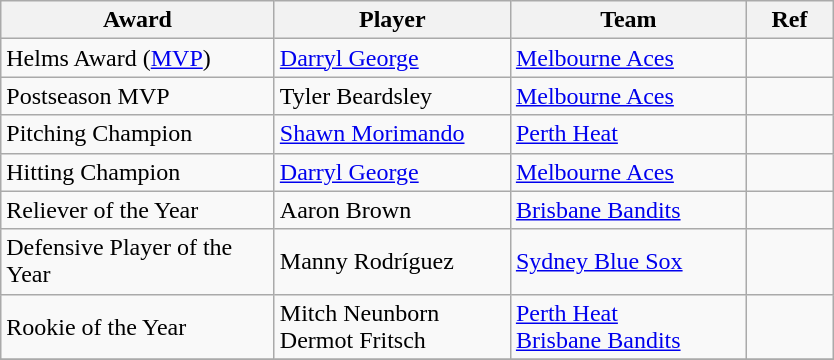<table class="wikitable sortable plainrowheaders" style="font-size:100%;">
<tr>
<th scope="col" width=175>Award</th>
<th scope="col" width=150>Player</th>
<th scope="col" width=150>Team</th>
<th scope="col" width=50>Ref</th>
</tr>
<tr>
<td>Helms Award (<a href='#'>MVP</a>)</td>
<td><a href='#'>Darryl George</a></td>
<td><a href='#'>Melbourne Aces</a></td>
<td></td>
</tr>
<tr>
<td>Postseason MVP</td>
<td>Tyler Beardsley</td>
<td><a href='#'>Melbourne Aces</a></td>
<td></td>
</tr>
<tr>
<td>Pitching Champion</td>
<td><a href='#'>Shawn Morimando</a></td>
<td><a href='#'>Perth Heat</a></td>
<td></td>
</tr>
<tr>
<td>Hitting Champion</td>
<td><a href='#'>Darryl George</a></td>
<td><a href='#'>Melbourne Aces</a></td>
<td></td>
</tr>
<tr>
<td>Reliever of the Year</td>
<td>Aaron Brown</td>
<td><a href='#'>Brisbane Bandits</a></td>
<td></td>
</tr>
<tr>
<td>Defensive Player of the Year</td>
<td>Manny Rodríguez</td>
<td><a href='#'>Sydney Blue Sox</a></td>
<td></td>
</tr>
<tr>
<td>Rookie of the Year</td>
<td>Mitch Neunborn <br>Dermot Fritsch</td>
<td><a href='#'>Perth Heat</a> <br><a href='#'>Brisbane Bandits</a></td>
<td></td>
</tr>
<tr>
</tr>
</table>
